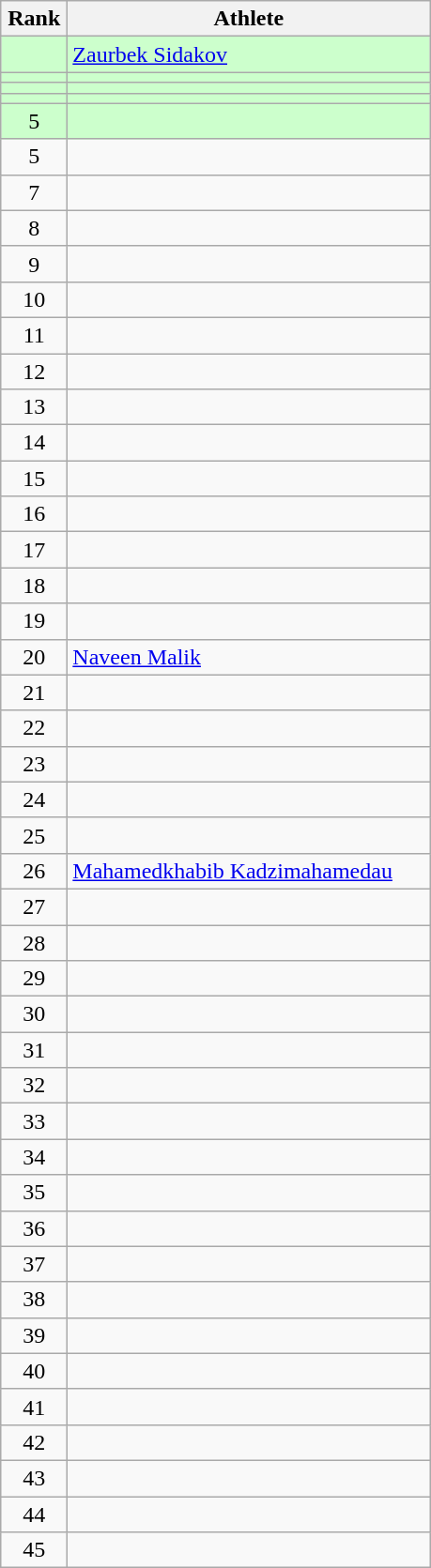<table class="wikitable" style="text-align: center;">
<tr>
<th width=40>Rank</th>
<th width=250>Athlete</th>
</tr>
<tr bgcolor=#ccffcc>
<td></td>
<td align="left"> <a href='#'>Zaurbek Sidakov</a> </td>
</tr>
<tr bgcolor=#ccffcc>
<td></td>
<td align="left"></td>
</tr>
<tr bgcolor=#ccffcc>
<td></td>
<td align="left"></td>
</tr>
<tr bgcolor=#ccffcc>
<td></td>
<td align="left"></td>
</tr>
<tr bgcolor=#ccffcc>
<td>5</td>
<td align="left"></td>
</tr>
<tr>
<td>5</td>
<td align="left"></td>
</tr>
<tr>
<td>7</td>
<td align="left"></td>
</tr>
<tr>
<td>8</td>
<td align="left"></td>
</tr>
<tr>
<td>9</td>
<td align="left"></td>
</tr>
<tr>
<td>10</td>
<td align="left"></td>
</tr>
<tr>
<td>11</td>
<td align="left"></td>
</tr>
<tr>
<td>12</td>
<td align="left"></td>
</tr>
<tr>
<td>13</td>
<td align="left"></td>
</tr>
<tr>
<td>14</td>
<td align="left"></td>
</tr>
<tr>
<td>15</td>
<td align="left"></td>
</tr>
<tr>
<td>16</td>
<td align="left"></td>
</tr>
<tr>
<td>17</td>
<td align="left"></td>
</tr>
<tr>
<td>18</td>
<td align="left"></td>
</tr>
<tr>
<td>19</td>
<td align="left"></td>
</tr>
<tr>
<td>20</td>
<td align="left"> <a href='#'>Naveen Malik</a> </td>
</tr>
<tr>
<td>21</td>
<td align="left"></td>
</tr>
<tr>
<td>22</td>
<td align="left"></td>
</tr>
<tr>
<td>23</td>
<td align="left"></td>
</tr>
<tr>
<td>24</td>
<td align="left"></td>
</tr>
<tr>
<td>25</td>
<td align="left"></td>
</tr>
<tr>
<td>26</td>
<td align="left"> <a href='#'>Mahamedkhabib Kadzimahamedau</a> </td>
</tr>
<tr>
<td>27</td>
<td align="left"></td>
</tr>
<tr>
<td>28</td>
<td align="left"></td>
</tr>
<tr>
<td>29</td>
<td align="left"></td>
</tr>
<tr>
<td>30</td>
<td align="left"></td>
</tr>
<tr>
<td>31</td>
<td align="left"></td>
</tr>
<tr>
<td>32</td>
<td align="left"></td>
</tr>
<tr>
<td>33</td>
<td align="left"></td>
</tr>
<tr>
<td>34</td>
<td align="left"></td>
</tr>
<tr>
<td>35</td>
<td align="left"></td>
</tr>
<tr>
<td>36</td>
<td align="left"></td>
</tr>
<tr>
<td>37</td>
<td align="left"></td>
</tr>
<tr>
<td>38</td>
<td align="left"></td>
</tr>
<tr>
<td>39</td>
<td align="left"></td>
</tr>
<tr>
<td>40</td>
<td align="left"></td>
</tr>
<tr>
<td>41</td>
<td align="left"></td>
</tr>
<tr>
<td>42</td>
<td align="left"></td>
</tr>
<tr>
<td>43</td>
<td align="left"></td>
</tr>
<tr>
<td>44</td>
<td align="left"></td>
</tr>
<tr>
<td>45</td>
<td align="left"></td>
</tr>
</table>
